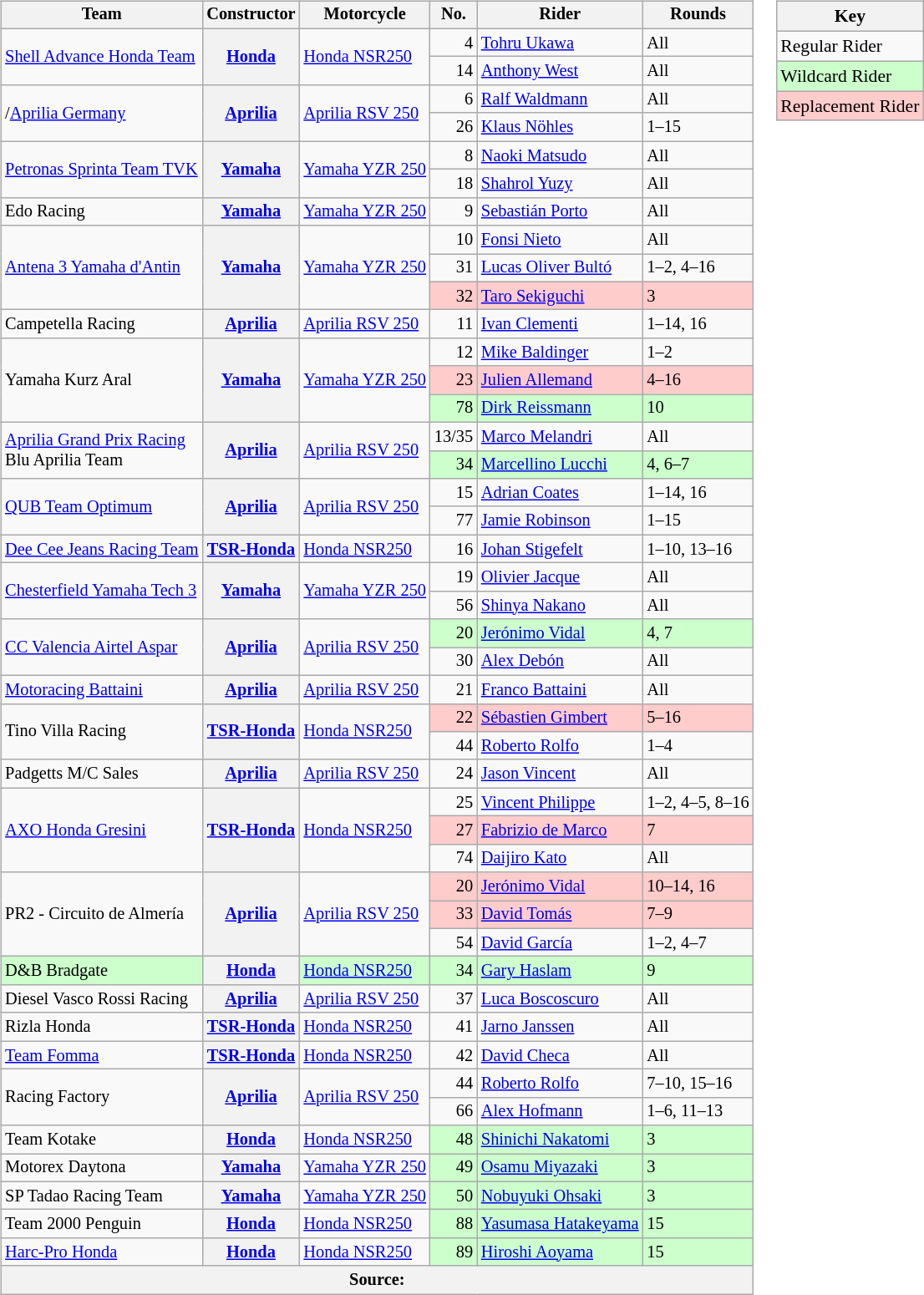<table>
<tr>
<td><br><table class="wikitable" style="font-size: 85%;">
<tr>
<th>Team</th>
<th>Constructor</th>
<th>Motorcycle</th>
<th>No.</th>
<th>Rider</th>
<th>Rounds</th>
</tr>
<tr>
<td rowspan=2> <a href='#'>Shell Advance Honda Team</a></td>
<th rowspan=2><a href='#'>Honda</a></th>
<td rowspan=2><a href='#'>Honda NSR250</a></td>
<td align="right">4</td>
<td> <a href='#'>Tohru Ukawa</a></td>
<td>All</td>
</tr>
<tr>
<td align="right">14</td>
<td> <a href='#'>Anthony West</a></td>
<td>All</td>
</tr>
<tr>
<td rowspan=2>/<a href='#'>Aprilia Germany</a></td>
<th rowspan=2><a href='#'>Aprilia</a></th>
<td rowspan=2><a href='#'>Aprilia RSV 250</a></td>
<td align="right">6</td>
<td> <a href='#'>Ralf Waldmann</a></td>
<td>All</td>
</tr>
<tr>
<td align="right">26</td>
<td> <a href='#'>Klaus Nöhles</a></td>
<td>1–15</td>
</tr>
<tr>
<td rowspan=2> <a href='#'>Petronas Sprinta Team TVK</a></td>
<th rowspan=2><a href='#'>Yamaha</a></th>
<td rowspan=2><a href='#'>Yamaha YZR 250</a></td>
<td align="right">8</td>
<td> <a href='#'>Naoki Matsudo</a></td>
<td>All</td>
</tr>
<tr>
<td align="right">18</td>
<td> <a href='#'>Shahrol Yuzy</a></td>
<td>All</td>
</tr>
<tr>
<td> Edo Racing</td>
<th><a href='#'>Yamaha</a></th>
<td><a href='#'>Yamaha YZR 250</a></td>
<td align="right">9</td>
<td> <a href='#'>Sebastián Porto</a></td>
<td>All</td>
</tr>
<tr>
<td rowspan=3> <a href='#'>Antena 3 Yamaha d'Antin</a></td>
<th rowspan=3><a href='#'>Yamaha</a></th>
<td rowspan=3><a href='#'>Yamaha YZR 250</a></td>
<td align="right">10</td>
<td> <a href='#'>Fonsi Nieto</a></td>
<td>All</td>
</tr>
<tr>
<td align="right">31</td>
<td> <a href='#'>Lucas Oliver Bultó</a></td>
<td>1–2, 4–16</td>
</tr>
<tr style="background-color:#ffcccc">
<td align="right">32</td>
<td> <a href='#'>Taro Sekiguchi</a></td>
<td>3</td>
</tr>
<tr>
<td> Campetella Racing</td>
<th><a href='#'>Aprilia</a></th>
<td><a href='#'>Aprilia RSV 250</a></td>
<td align="right">11</td>
<td> <a href='#'>Ivan Clementi</a></td>
<td>1–14, 16</td>
</tr>
<tr>
<td rowspan=3> Yamaha Kurz Aral</td>
<th rowspan=3><a href='#'>Yamaha</a></th>
<td rowspan=3><a href='#'>Yamaha YZR 250</a></td>
<td align="right">12</td>
<td> <a href='#'>Mike Baldinger</a></td>
<td>1–2</td>
</tr>
<tr style="background-color:#ffcccc">
<td align="right">23</td>
<td> <a href='#'>Julien Allemand</a></td>
<td>4–16</td>
</tr>
<tr style="background-color:#ccffcc">
<td align="right">78</td>
<td> <a href='#'>Dirk Reissmann</a></td>
<td>10</td>
</tr>
<tr>
<td rowspan=2> <a href='#'>Aprilia Grand Prix Racing</a><br>Blu Aprilia Team</td>
<th rowspan=2><a href='#'>Aprilia</a></th>
<td rowspan=2><a href='#'>Aprilia RSV 250</a></td>
<td align="right">13/35</td>
<td> <a href='#'>Marco Melandri</a></td>
<td>All</td>
</tr>
<tr style="background-color:#ccffcc">
<td align="right">34</td>
<td> <a href='#'>Marcellino Lucchi</a></td>
<td>4, 6–7</td>
</tr>
<tr>
<td rowspan=2> <a href='#'>QUB Team Optimum</a></td>
<th rowspan=2><a href='#'>Aprilia</a></th>
<td rowspan=2><a href='#'>Aprilia RSV 250</a></td>
<td align="right">15</td>
<td> <a href='#'>Adrian Coates</a></td>
<td>1–14, 16</td>
</tr>
<tr>
<td align="right">77</td>
<td> <a href='#'>Jamie Robinson</a></td>
<td>1–15</td>
</tr>
<tr>
<td> <a href='#'>Dee Cee Jeans Racing Team</a></td>
<th><a href='#'>TSR-Honda</a></th>
<td><a href='#'>Honda NSR250</a></td>
<td align="right">16</td>
<td> <a href='#'>Johan Stigefelt</a></td>
<td>1–10, 13–16</td>
</tr>
<tr>
<td rowspan=2> <a href='#'>Chesterfield Yamaha Tech 3</a></td>
<th rowspan=2><a href='#'>Yamaha</a></th>
<td rowspan=2><a href='#'>Yamaha YZR 250</a></td>
<td align="right">19</td>
<td> <a href='#'>Olivier Jacque</a></td>
<td>All</td>
</tr>
<tr>
<td align="right">56</td>
<td> <a href='#'>Shinya Nakano</a></td>
<td>All</td>
</tr>
<tr>
<td rowspan=2> <a href='#'>CC Valencia Airtel Aspar</a></td>
<th rowspan=2><a href='#'>Aprilia</a></th>
<td rowspan=2><a href='#'>Aprilia RSV 250</a></td>
<td align="right" style="background-color:#ccffcc">20</td>
<td style="background-color:#ccffcc"> <a href='#'>Jerónimo Vidal</a></td>
<td style="background-color:#ccffcc">4, 7</td>
</tr>
<tr>
<td align="right">30</td>
<td> <a href='#'>Alex Debón</a></td>
<td>All</td>
</tr>
<tr>
<td> <a href='#'>Motoracing Battaini</a></td>
<th><a href='#'>Aprilia</a></th>
<td><a href='#'>Aprilia RSV 250</a></td>
<td align="right">21</td>
<td> <a href='#'>Franco Battaini</a></td>
<td>All</td>
</tr>
<tr>
<td rowspan=2> Tino Villa Racing</td>
<th rowspan=2><a href='#'>TSR-Honda</a></th>
<td rowspan=2><a href='#'>Honda NSR250</a></td>
<td align="right" style="background-color:#ffcccc">22</td>
<td style="background-color:#ffcccc"> <a href='#'>Sébastien Gimbert</a></td>
<td style="background-color:#ffcccc">5–16</td>
</tr>
<tr>
<td align="right">44</td>
<td> <a href='#'>Roberto Rolfo</a></td>
<td>1–4</td>
</tr>
<tr>
<td> Padgetts M/C Sales</td>
<th><a href='#'>Aprilia</a></th>
<td><a href='#'>Aprilia RSV 250</a></td>
<td align="right">24</td>
<td> <a href='#'>Jason Vincent</a></td>
<td>All</td>
</tr>
<tr>
<td rowspan=3> <a href='#'>AXO Honda Gresini</a></td>
<th rowspan=3><a href='#'>TSR-Honda</a></th>
<td rowspan=3><a href='#'>Honda NSR250</a></td>
<td align="right">25</td>
<td> <a href='#'>Vincent Philippe</a></td>
<td>1–2, 4–5, 8–16</td>
</tr>
<tr style="background-color:#ffcccc">
<td align="right">27</td>
<td> <a href='#'>Fabrizio de Marco</a></td>
<td>7</td>
</tr>
<tr>
<td align="right">74</td>
<td> <a href='#'>Daijiro Kato</a></td>
<td>All</td>
</tr>
<tr>
<td rowspan=3> PR2 - Circuito de Almería</td>
<th rowspan=3><a href='#'>Aprilia</a></th>
<td rowspan=3><a href='#'>Aprilia RSV 250</a></td>
<td align="right" style="background-color:#ffcccc">20</td>
<td style="background-color:#ffcccc"> <a href='#'>Jerónimo Vidal</a></td>
<td style="background-color:#ffcccc">10–14, 16</td>
</tr>
<tr style="background-color:#ffcccc">
<td align="right">33</td>
<td> <a href='#'>David Tomás</a></td>
<td>7–9</td>
</tr>
<tr>
<td align="right">54</td>
<td> <a href='#'>David García</a></td>
<td>1–2, 4–7</td>
</tr>
<tr style="background-color:#ccffcc">
<td> D&B Bradgate</td>
<th><a href='#'>Honda</a></th>
<td><a href='#'>Honda NSR250</a></td>
<td align="right">34</td>
<td> <a href='#'>Gary Haslam</a></td>
<td>9</td>
</tr>
<tr>
<td> Diesel Vasco Rossi Racing</td>
<th><a href='#'>Aprilia</a></th>
<td><a href='#'>Aprilia RSV 250</a></td>
<td align="right">37</td>
<td> <a href='#'>Luca Boscoscuro</a></td>
<td>All</td>
</tr>
<tr>
<td> Rizla Honda</td>
<th><a href='#'>TSR-Honda</a></th>
<td><a href='#'>Honda NSR250</a></td>
<td align="right">41</td>
<td> <a href='#'>Jarno Janssen</a></td>
<td>All</td>
</tr>
<tr>
<td> <a href='#'>Team Fomma</a></td>
<th><a href='#'>TSR-Honda</a></th>
<td><a href='#'>Honda NSR250</a></td>
<td align="right">42</td>
<td> <a href='#'>David Checa</a></td>
<td>All</td>
</tr>
<tr>
<td rowspan=2> Racing Factory</td>
<th rowspan=2><a href='#'>Aprilia</a></th>
<td rowspan=2><a href='#'>Aprilia RSV 250</a></td>
<td align="right">44</td>
<td> <a href='#'>Roberto Rolfo</a></td>
<td>7–10, 15–16</td>
</tr>
<tr>
<td align="right">66</td>
<td> <a href='#'>Alex Hofmann</a></td>
<td>1–6, 11–13</td>
</tr>
<tr>
<td> Team Kotake</td>
<th><a href='#'>Honda</a></th>
<td><a href='#'>Honda NSR250</a></td>
<td align="right" style="background-color:#ccffcc">48</td>
<td style="background-color:#ccffcc"> <a href='#'>Shinichi Nakatomi</a></td>
<td style="background-color:#ccffcc">3</td>
</tr>
<tr>
<td> Motorex Daytona</td>
<th><a href='#'>Yamaha</a></th>
<td><a href='#'>Yamaha YZR 250</a></td>
<td align="right" style="background-color:#ccffcc">49</td>
<td style="background-color:#ccffcc"> <a href='#'>Osamu Miyazaki</a></td>
<td style="background-color:#ccffcc">3</td>
</tr>
<tr>
<td> SP Tadao Racing Team</td>
<th><a href='#'>Yamaha</a></th>
<td><a href='#'>Yamaha YZR 250</a></td>
<td align="right" style="background-color:#ccffcc">50</td>
<td style="background-color:#ccffcc"> <a href='#'>Nobuyuki Ohsaki</a></td>
<td style="background-color:#ccffcc">3</td>
</tr>
<tr>
<td> Team 2000 Penguin</td>
<th><a href='#'>Honda</a></th>
<td><a href='#'>Honda NSR250</a></td>
<td align="right" style="background-color:#ccffcc">88</td>
<td style="background-color:#ccffcc"> <a href='#'>Yasumasa Hatakeyama</a></td>
<td style="background-color:#ccffcc">15</td>
</tr>
<tr>
<td> <a href='#'>Harc-Pro Honda</a></td>
<th><a href='#'>Honda</a></th>
<td><a href='#'>Honda NSR250</a></td>
<td align="right" style="background-color:#ccffcc">89</td>
<td style="background-color:#ccffcc"> <a href='#'>Hiroshi Aoyama</a></td>
<td style="background-color:#ccffcc">15</td>
</tr>
<tr>
<th colspan=6>Source:</th>
</tr>
</table>
</td>
<td valign="top"><br><table class="wikitable" style="font-size: 90%;">
<tr>
<th colspan=2>Key</th>
</tr>
<tr>
<td>Regular Rider</td>
</tr>
<tr style="background-color:#ccffcc">
<td>Wildcard Rider</td>
</tr>
<tr style="background-color:#ffcccc">
<td>Replacement Rider</td>
</tr>
</table>
</td>
</tr>
</table>
